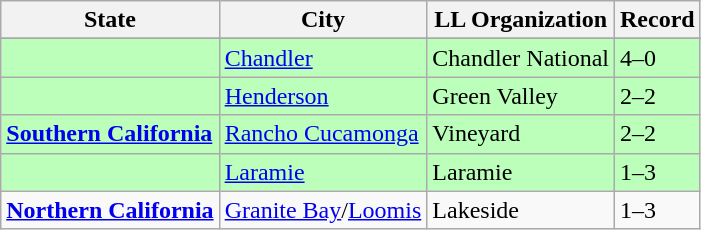<table class="wikitable">
<tr>
<th>State</th>
<th>City</th>
<th>LL Organization</th>
<th>Record</th>
</tr>
<tr>
</tr>
<tr bgcolor=#bbffbb>
<td><strong></strong></td>
<td><a href='#'>Chandler</a></td>
<td>Chandler National</td>
<td>4–0</td>
</tr>
<tr bgcolor=#bbffbb>
<td><strong></strong></td>
<td><a href='#'>Henderson</a></td>
<td>Green Valley</td>
<td>2–2</td>
</tr>
<tr bgcolor=#bbffbb>
<td><strong> <a href='#'>Southern California</a></strong></td>
<td><a href='#'>Rancho Cucamonga</a></td>
<td>Vineyard</td>
<td>2–2</td>
</tr>
<tr bgcolor=#bbffbb>
<td><strong></strong></td>
<td><a href='#'>Laramie</a></td>
<td>Laramie</td>
<td>1–3</td>
</tr>
<tr>
<td><strong> <a href='#'>Northern California</a></strong></td>
<td><a href='#'>Granite Bay</a>/<a href='#'>Loomis</a></td>
<td>Lakeside</td>
<td>1–3</td>
</tr>
</table>
